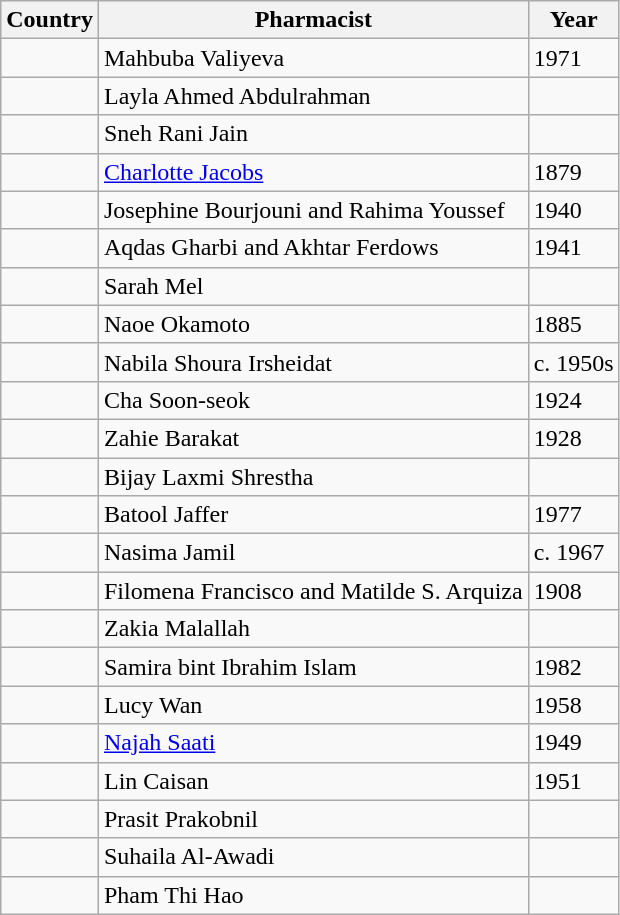<table class="wikitable">
<tr>
<th>Country</th>
<th>Pharmacist</th>
<th>Year</th>
</tr>
<tr>
<td></td>
<td>Mahbuba Valiyeva</td>
<td>1971</td>
</tr>
<tr>
<td></td>
<td>Layla Ahmed Abdulrahman</td>
<td></td>
</tr>
<tr>
<td></td>
<td>Sneh Rani Jain</td>
<td></td>
</tr>
<tr>
<td></td>
<td><a href='#'>Charlotte Jacobs</a></td>
<td>1879</td>
</tr>
<tr>
<td></td>
<td>Josephine Bourjouni and Rahima Youssef</td>
<td>1940</td>
</tr>
<tr>
<td></td>
<td>Aqdas Gharbi and Akhtar Ferdows</td>
<td>1941</td>
</tr>
<tr>
<td></td>
<td>Sarah Mel</td>
<td></td>
</tr>
<tr>
<td></td>
<td>Naoe Okamoto</td>
<td>1885</td>
</tr>
<tr>
<td></td>
<td>Nabila Shoura Irsheidat</td>
<td>c. 1950s</td>
</tr>
<tr>
<td></td>
<td>Cha Soon-seok</td>
<td>1924</td>
</tr>
<tr>
<td></td>
<td>Zahie Barakat</td>
<td>1928</td>
</tr>
<tr>
<td></td>
<td>Bijay Laxmi Shrestha</td>
<td></td>
</tr>
<tr>
<td></td>
<td>Batool Jaffer</td>
<td>1977</td>
</tr>
<tr>
<td></td>
<td>Nasima Jamil</td>
<td>c. 1967</td>
</tr>
<tr>
<td></td>
<td>Filomena Francisco and Matilde S. Arquiza</td>
<td>1908</td>
</tr>
<tr>
<td></td>
<td>Zakia Malallah</td>
<td></td>
</tr>
<tr>
<td></td>
<td>Samira bint Ibrahim Islam</td>
<td>1982</td>
</tr>
<tr>
<td></td>
<td>Lucy Wan</td>
<td>1958</td>
</tr>
<tr>
<td></td>
<td><a href='#'>Najah Saati</a></td>
<td>1949</td>
</tr>
<tr>
<td></td>
<td>Lin Caisan</td>
<td>1951</td>
</tr>
<tr>
<td></td>
<td>Prasit Prakobnil</td>
<td></td>
</tr>
<tr>
<td></td>
<td>Suhaila Al-Awadi</td>
<td></td>
</tr>
<tr>
<td></td>
<td>Pham Thi Hao</td>
<td></td>
</tr>
</table>
